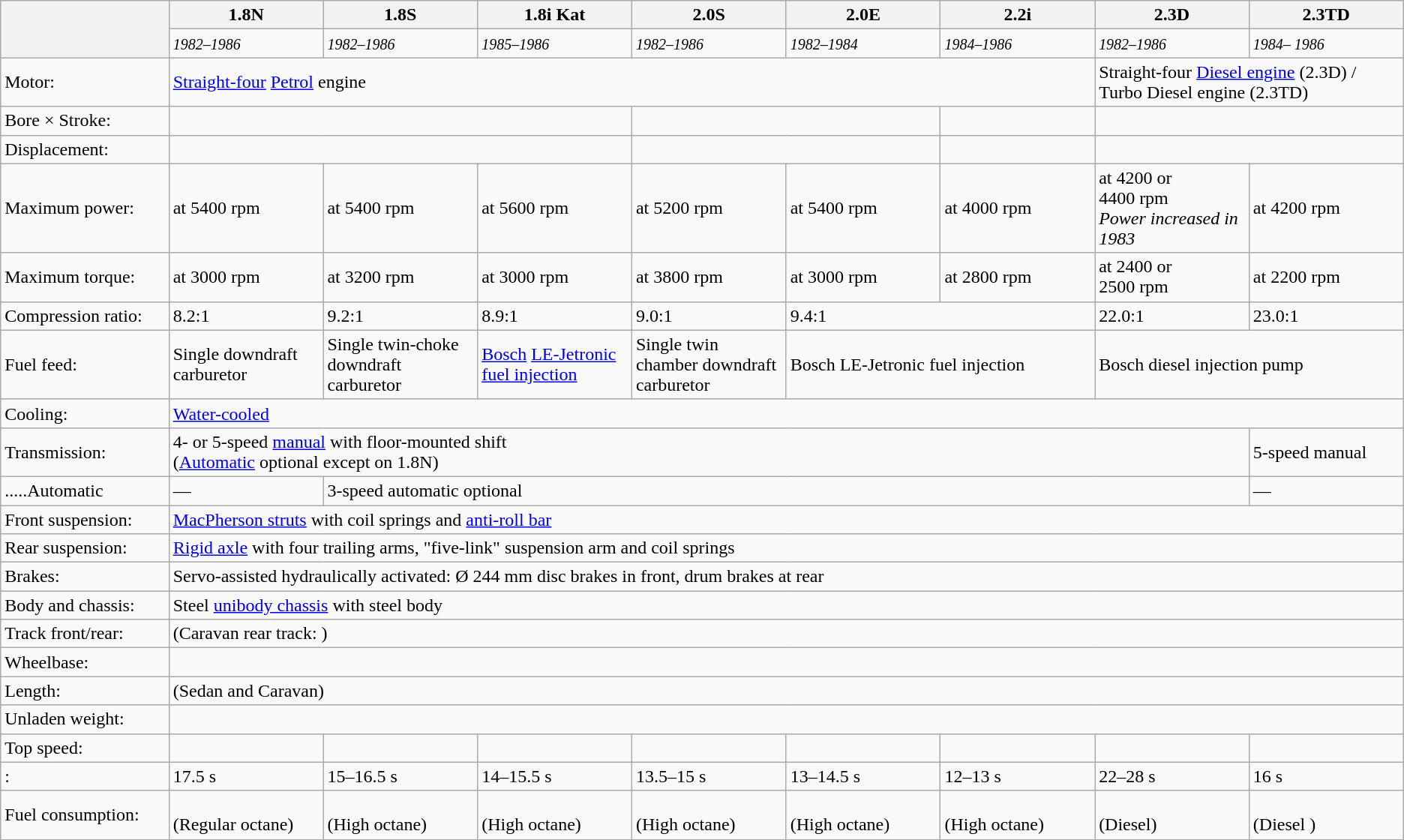<table class="wikitable defaultcenter col1left collapsible">
<tr style="background:#DDDDDDDDD;">
<th rowspan="2" style="width:12%;"></th>
<th style="width:11%;">1.8N</th>
<th style="width:11%;">1.8S</th>
<th style="width:11%;">1.8i Kat</th>
<th style="width:11%;">2.0S</th>
<th style="width:11%;">2.0E</th>
<th style="width:11%;">2.2i</th>
<th style="width:11%;">2.3D</th>
<th style="width:12%;">2.3TD</th>
</tr>
<tr>
<td><small><em>1982–1986</em></small></td>
<td><small><em>1982–1986</em></small></td>
<td><small><em>1985–1986</em></small></td>
<td><small><em>1982–1986</em></small></td>
<td><small><em>1982–1984</em></small></td>
<td><small><em>1984–1986</em></small></td>
<td><small><em>1982–1986</em></small></td>
<td><small><em>1984– 1986</em></small></td>
</tr>
<tr>
<td>Motor:</td>
<td colspan="6"><a href='#'>Straight-four</a> <a href='#'>Petrol</a> engine</td>
<td colspan="2">Straight-four <a href='#'>Diesel engine</a> (2.3D) / Turbo Diesel engine (2.3TD)</td>
</tr>
<tr>
<td>Bore × Stroke:</td>
<td colspan="3"></td>
<td colspan="2"></td>
<td></td>
<td colspan="2"></td>
</tr>
<tr>
<td>Displacement:</td>
<td colspan="3"></td>
<td colspan="2"></td>
<td></td>
<td colspan="2"></td>
</tr>
<tr>
<td>Maximum power:</td>
<td> at 5400 rpm</td>
<td> at 5400 rpm</td>
<td> at 5600 rpm</td>
<td> at 5200 rpm</td>
<td> at 5400 rpm</td>
<td> at 4000 rpm</td>
<td> at 4200 or 4400 rpm<br><em>Power increased in 1983</em></td>
<td> at 4200 rpm</td>
</tr>
<tr>
<td>Maximum torque:</td>
<td> at 3000 rpm</td>
<td> at 3200 rpm</td>
<td> at 3000 rpm</td>
<td> at 3800 rpm</td>
<td> at 3000 rpm</td>
<td> at 2800 rpm</td>
<td> at 2400 or 2500 rpm</td>
<td> at 2200 rpm</td>
</tr>
<tr>
<td>Compression ratio:</td>
<td>8.2:1</td>
<td>9.2:1</td>
<td>8.9:1</td>
<td>9.0:1</td>
<td colspan="2">9.4:1</td>
<td>22.0:1</td>
<td>23.0:1</td>
</tr>
<tr>
<td>Fuel feed:</td>
<td>Single downdraft carburetor</td>
<td>Single twin-choke downdraft carburetor</td>
<td><a href='#'>Bosch</a> <a href='#'>LE-Jetronic fuel injection</a></td>
<td>Single twin chamber downdraft carburetor</td>
<td colspan="2">Bosch LE-Jetronic fuel injection</td>
<td colspan="2">Bosch diesel injection pump</td>
</tr>
<tr>
<td>Cooling:</td>
<td colspan="8"><a href='#'>Water-cooled</a></td>
</tr>
<tr>
<td>Transmission:</td>
<td colspan="7">4- or 5-speed <a href='#'>manual</a> with floor-mounted shift<br>(<a href='#'>Automatic</a> optional except on 1.8N)</td>
<td>5-speed manual</td>
</tr>
<tr>
<td>.....Automatic</td>
<td colspan="1">—</td>
<td colspan="6">3-speed automatic optional</td>
<td>—</td>
</tr>
<tr>
<td>Front suspension:</td>
<td colspan="8"><a href='#'>MacPherson struts</a> with coil springs and <a href='#'>anti-roll bar</a></td>
</tr>
<tr>
<td>Rear suspension:</td>
<td colspan="8"><a href='#'>Rigid axle</a> with four trailing arms, "five-link" suspension arm and coil springs</td>
</tr>
<tr>
<td>Brakes:</td>
<td colspan="8">Servo-assisted hydraulically activated: Ø 244 mm disc brakes in front, drum brakes at rear</td>
</tr>
<tr>
<td>Body and chassis:</td>
<td colspan="8">Steel <a href='#'>unibody chassis</a> with steel body</td>
</tr>
<tr>
<td>Track front/rear:</td>
<td colspan="8"> (Caravan rear track: )</td>
</tr>
<tr>
<td>Wheelbase:</td>
<td colspan="8"></td>
</tr>
<tr>
<td>Length:</td>
<td colspan="8"> (Sedan and Caravan)</td>
</tr>
<tr>
<td>Unladen weight:</td>
<td colspan="8"></td>
</tr>
<tr>
<td>Top speed:</td>
<td></td>
<td></td>
<td></td>
<td></td>
<td></td>
<td></td>
<td></td>
<td></td>
</tr>
<tr>
<td>:</td>
<td>17.5 s</td>
<td>15–16.5 s</td>
<td>14–15.5 s</td>
<td>13.5–15 s</td>
<td>13–14.5 s</td>
<td>12–13 s</td>
<td>22–28 s</td>
<td>16 s</td>
</tr>
<tr>
<td>Fuel consumption:</td>
<td><br>(Regular octane)</td>
<td><br>(High octane)</td>
<td><br>(High octane)</td>
<td><br>(High octane)</td>
<td><br>(High octane)</td>
<td><br>(High octane)</td>
<td><br>(Diesel)</td>
<td><br>(Diesel )</td>
</tr>
</table>
